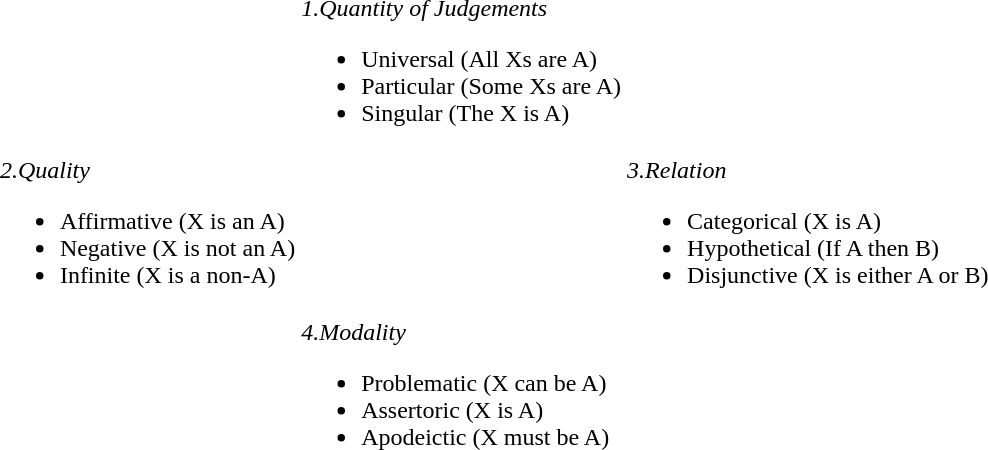<table style="margin: auto;">
<tr>
<td></td>
<td><em>1.Quantity of Judgements</em><br><ul><li>Universal (All Xs are A)</li><li>Particular (Some Xs are A)</li><li>Singular (The X is A)</li></ul></td>
<td></td>
</tr>
<tr>
<td><em>2.Quality</em><br><ul><li>Affirmative (X is an A)</li><li>Negative (X is not an A)</li><li>Infinite  (X is a non-A)</li></ul></td>
<td></td>
<td width=250><em>3.Relation</em><br><ul><li>Categorical (X is A)</li><li>Hypothetical (If A then B)</li><li>Disjunctive (X is either A or B)</li></ul></td>
</tr>
<tr>
<td></td>
<td><em>4.Modality</em><br><ul><li>Problematic (X can be A)</li><li>Assertoric (X is A)</li><li>Apodeictic (X must be A)</li></ul></td>
</tr>
</table>
